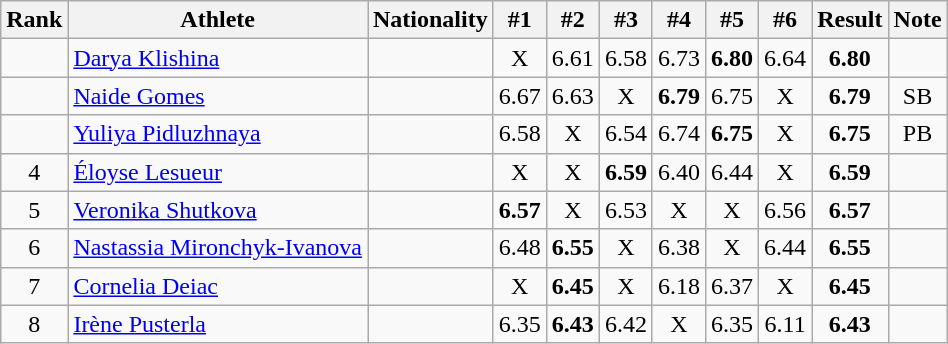<table class="wikitable sortable" style="text-align:center">
<tr>
<th>Rank</th>
<th>Athlete</th>
<th>Nationality</th>
<th>#1</th>
<th>#2</th>
<th>#3</th>
<th>#4</th>
<th>#5</th>
<th>#6</th>
<th>Result</th>
<th>Note</th>
</tr>
<tr>
<td></td>
<td align=left><a href='#'>Darya Klishina</a></td>
<td align=left></td>
<td>X</td>
<td>6.61</td>
<td>6.58</td>
<td>6.73</td>
<td><strong>6.80</strong></td>
<td>6.64</td>
<td><strong>6.80</strong></td>
<td></td>
</tr>
<tr>
<td></td>
<td align=left><a href='#'>Naide Gomes</a></td>
<td align=left></td>
<td>6.67</td>
<td>6.63</td>
<td>X</td>
<td><strong>6.79</strong></td>
<td>6.75</td>
<td>X</td>
<td><strong>6.79</strong></td>
<td>SB</td>
</tr>
<tr>
<td></td>
<td align=left><a href='#'>Yuliya Pidluzhnaya</a></td>
<td align=left></td>
<td>6.58</td>
<td>X</td>
<td>6.54</td>
<td>6.74</td>
<td><strong>6.75</strong></td>
<td>X</td>
<td><strong>6.75</strong></td>
<td>PB</td>
</tr>
<tr>
<td>4</td>
<td align=left><a href='#'>Éloyse Lesueur</a></td>
<td align=left></td>
<td>X</td>
<td>X</td>
<td><strong>6.59</strong></td>
<td>6.40</td>
<td>6.44</td>
<td>X</td>
<td><strong>6.59</strong></td>
<td></td>
</tr>
<tr>
<td>5</td>
<td align=left><a href='#'>Veronika Shutkova</a></td>
<td align=left></td>
<td><strong>6.57</strong></td>
<td>X</td>
<td>6.53</td>
<td>X</td>
<td>X</td>
<td>6.56</td>
<td><strong>6.57</strong></td>
<td></td>
</tr>
<tr>
<td>6</td>
<td align=left><a href='#'>Nastassia Mironchyk-Ivanova</a></td>
<td align=left></td>
<td>6.48</td>
<td><strong>6.55</strong></td>
<td>X</td>
<td>6.38</td>
<td>X</td>
<td>6.44</td>
<td><strong>6.55</strong></td>
<td></td>
</tr>
<tr>
<td>7</td>
<td align=left><a href='#'>Cornelia Deiac</a></td>
<td align=left></td>
<td>X</td>
<td><strong>6.45</strong></td>
<td>X</td>
<td>6.18</td>
<td>6.37</td>
<td>X</td>
<td><strong>6.45</strong></td>
<td></td>
</tr>
<tr>
<td>8</td>
<td align=left><a href='#'>Irène Pusterla</a></td>
<td align=left></td>
<td>6.35</td>
<td><strong>6.43</strong></td>
<td>6.42</td>
<td>X</td>
<td>6.35</td>
<td>6.11</td>
<td><strong>6.43</strong></td>
<td></td>
</tr>
</table>
